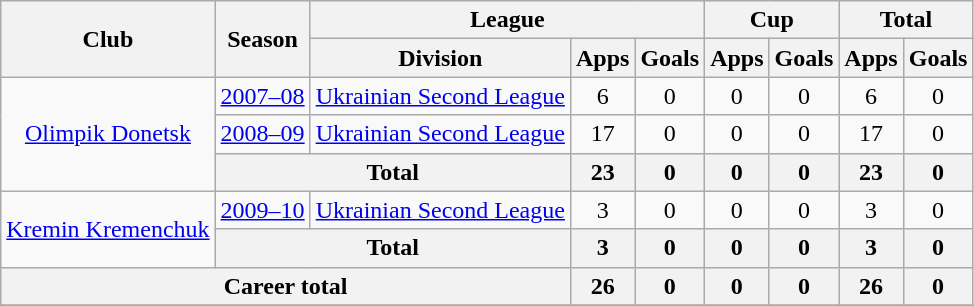<table class="wikitable" style="text-align: center">
<tr>
<th rowspan="2">Club</th>
<th rowspan="2">Season</th>
<th colspan="3">League</th>
<th colspan="2">Cup</th>
<th colspan="2">Total</th>
</tr>
<tr>
<th>Division</th>
<th>Apps</th>
<th>Goals</th>
<th>Apps</th>
<th>Goals</th>
<th>Apps</th>
<th>Goals</th>
</tr>
<tr>
<td rowspan=3><a href='#'>Olimpik Donetsk</a></td>
<td><a href='#'>2007–08</a></td>
<td><a href='#'>Ukrainian Second League</a></td>
<td>6</td>
<td>0</td>
<td>0</td>
<td>0</td>
<td>6</td>
<td>0</td>
</tr>
<tr>
<td><a href='#'>2008–09</a></td>
<td><a href='#'>Ukrainian Second League</a></td>
<td>17</td>
<td>0</td>
<td>0</td>
<td>0</td>
<td>17</td>
<td>0</td>
</tr>
<tr>
<th colspan="2">Total</th>
<th>23</th>
<th>0</th>
<th>0</th>
<th>0</th>
<th>23</th>
<th>0</th>
</tr>
<tr>
<td rowspan=2><a href='#'>Kremin Kremenchuk</a></td>
<td><a href='#'>2009–10</a></td>
<td><a href='#'>Ukrainian Second League</a></td>
<td>3</td>
<td>0</td>
<td>0</td>
<td>0</td>
<td>3</td>
<td>0</td>
</tr>
<tr>
<th colspan="2">Total</th>
<th>3</th>
<th>0</th>
<th>0</th>
<th>0</th>
<th>3</th>
<th>0</th>
</tr>
<tr>
<th colspan="3">Career total</th>
<th>26</th>
<th>0</th>
<th>0</th>
<th>0</th>
<th>26</th>
<th>0</th>
</tr>
<tr>
</tr>
</table>
